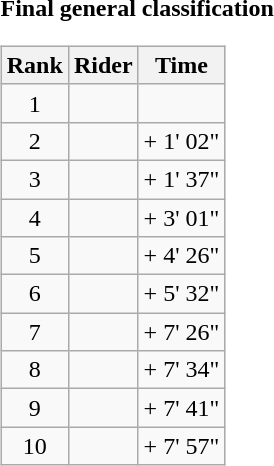<table>
<tr>
<td><strong>Final general classification</strong><br><table class="wikitable">
<tr>
<th scope="col">Rank</th>
<th scope="col">Rider</th>
<th scope="col">Time</th>
</tr>
<tr>
<td style="text-align:center;">1</td>
<td></td>
<td style="text-align:right;"></td>
</tr>
<tr>
<td style="text-align:center;">2</td>
<td></td>
<td style="text-align:right;">+ 1' 02"</td>
</tr>
<tr>
<td style="text-align:center;">3</td>
<td></td>
<td style="text-align:right;">+ 1' 37"</td>
</tr>
<tr>
<td style="text-align:center;">4</td>
<td></td>
<td style="text-align:right;">+ 3' 01"</td>
</tr>
<tr>
<td style="text-align:center;">5</td>
<td></td>
<td style="text-align:right;">+ 4' 26"</td>
</tr>
<tr>
<td style="text-align:center;">6</td>
<td></td>
<td style="text-align:right;">+ 5' 32"</td>
</tr>
<tr>
<td style="text-align:center;">7</td>
<td></td>
<td style="text-align:right;">+ 7' 26"</td>
</tr>
<tr>
<td style="text-align:center;">8</td>
<td></td>
<td style="text-align:right;">+ 7' 34"</td>
</tr>
<tr>
<td style="text-align:center;">9</td>
<td></td>
<td style="text-align:right;">+ 7' 41"</td>
</tr>
<tr>
<td style="text-align:center;">10</td>
<td></td>
<td style="text-align:right;">+ 7' 57"</td>
</tr>
</table>
</td>
</tr>
</table>
